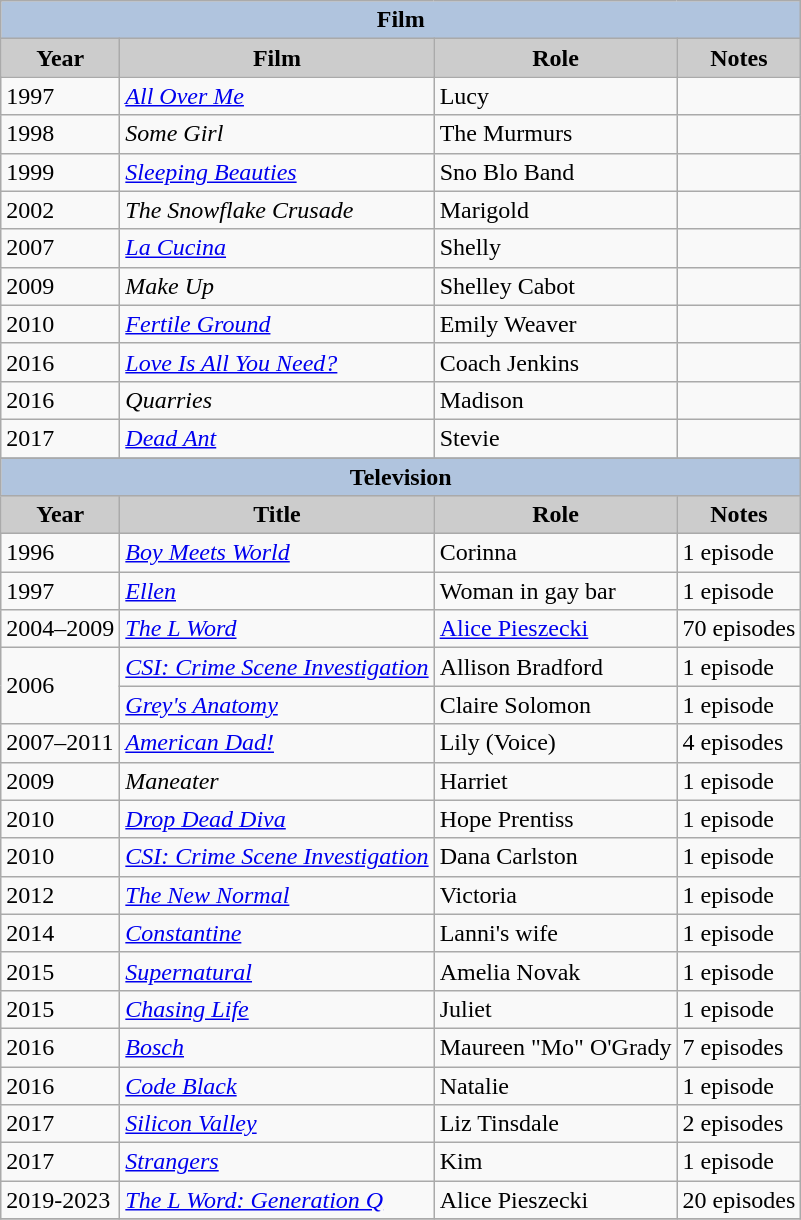<table class="wikitable">
<tr>
<th colspan=4 style="background:#B0C4DE;">Film</th>
</tr>
<tr align="center">
<th style="background: #CCCCCC;">Year</th>
<th style="background: #CCCCCC;">Film</th>
<th style="background: #CCCCCC;">Role</th>
<th style="background: #CCCCCC;">Notes</th>
</tr>
<tr>
<td>1997</td>
<td><em><a href='#'>All Over Me</a></em></td>
<td>Lucy</td>
<td></td>
</tr>
<tr>
<td>1998</td>
<td><em>Some Girl</em></td>
<td>The Murmurs</td>
<td></td>
</tr>
<tr>
<td>1999</td>
<td><em><a href='#'>Sleeping Beauties</a></em></td>
<td>Sno Blo Band</td>
<td></td>
</tr>
<tr>
<td>2002</td>
<td><em>The Snowflake Crusade</em></td>
<td>Marigold</td>
<td></td>
</tr>
<tr>
<td>2007</td>
<td><em><a href='#'>La Cucina</a></em></td>
<td>Shelly</td>
<td></td>
</tr>
<tr>
<td>2009</td>
<td><em>Make Up</em></td>
<td>Shelley Cabot</td>
<td></td>
</tr>
<tr>
<td>2010</td>
<td><em><a href='#'>Fertile Ground</a></em></td>
<td>Emily Weaver</td>
<td></td>
</tr>
<tr>
<td>2016</td>
<td><em><a href='#'>Love Is All You Need?</a></em></td>
<td>Coach Jenkins</td>
<td></td>
</tr>
<tr>
<td>2016</td>
<td><em>Quarries</em></td>
<td>Madison</td>
<td></td>
</tr>
<tr>
<td>2017</td>
<td><em><a href='#'>Dead Ant</a></em></td>
<td>Stevie</td>
<td></td>
</tr>
<tr>
</tr>
<tr align="center">
<th colspan=4 style="background:#B0C4DE;">Television</th>
</tr>
<tr align="center">
<th style="background: #CCCCCC;">Year</th>
<th style="background: #CCCCCC;">Title</th>
<th style="background: #CCCCCC;">Role</th>
<th style="background: #CCCCCC;">Notes</th>
</tr>
<tr>
<td>1996</td>
<td><em><a href='#'>Boy Meets World</a></em></td>
<td>Corinna</td>
<td>1 episode</td>
</tr>
<tr>
<td>1997</td>
<td><em><a href='#'>Ellen</a></em></td>
<td>Woman in gay bar</td>
<td>1 episode</td>
</tr>
<tr>
<td>2004–2009</td>
<td><em><a href='#'>The L Word</a></em></td>
<td><a href='#'>Alice Pieszecki</a></td>
<td>70 episodes</td>
</tr>
<tr>
<td rowspan=2>2006</td>
<td><em><a href='#'>CSI: Crime Scene Investigation</a></em></td>
<td>Allison Bradford</td>
<td>1 episode</td>
</tr>
<tr>
<td><em><a href='#'>Grey's Anatomy</a></em></td>
<td>Claire Solomon</td>
<td>1 episode</td>
</tr>
<tr>
<td>2007–2011</td>
<td><em><a href='#'>American Dad!</a></em></td>
<td>Lily (Voice)</td>
<td>4 episodes</td>
</tr>
<tr>
<td>2009</td>
<td><em>Maneater</em></td>
<td>Harriet</td>
<td>1 episode</td>
</tr>
<tr>
<td>2010</td>
<td><em><a href='#'>Drop Dead Diva</a></em></td>
<td>Hope Prentiss</td>
<td>1 episode</td>
</tr>
<tr>
<td>2010</td>
<td><em><a href='#'>CSI: Crime Scene Investigation</a></em></td>
<td>Dana Carlston</td>
<td>1 episode</td>
</tr>
<tr>
<td>2012</td>
<td><em><a href='#'>The New Normal</a></em></td>
<td>Victoria</td>
<td>1 episode</td>
</tr>
<tr>
<td>2014</td>
<td><em><a href='#'>Constantine</a></em></td>
<td>Lanni's wife</td>
<td>1 episode</td>
</tr>
<tr>
<td>2015</td>
<td><em><a href='#'>Supernatural</a></em></td>
<td>Amelia Novak</td>
<td>1 episode</td>
</tr>
<tr>
<td>2015</td>
<td><em><a href='#'>Chasing Life</a></em></td>
<td>Juliet</td>
<td>1 episode</td>
</tr>
<tr>
<td>2016</td>
<td><em><a href='#'>Bosch</a></em></td>
<td>Maureen "Mo" O'Grady</td>
<td>7 episodes</td>
</tr>
<tr>
<td>2016</td>
<td><em><a href='#'>Code Black</a></em></td>
<td>Natalie</td>
<td>1 episode</td>
</tr>
<tr>
<td>2017</td>
<td><em><a href='#'>Silicon Valley</a></em></td>
<td>Liz Tinsdale</td>
<td>2 episodes</td>
</tr>
<tr>
<td>2017</td>
<td><em><a href='#'>Strangers</a></em></td>
<td>Kim</td>
<td>1 episode</td>
</tr>
<tr>
<td>2019-2023</td>
<td><em><a href='#'>The L Word: Generation Q</a></em></td>
<td>Alice Pieszecki</td>
<td>20 episodes</td>
</tr>
<tr>
</tr>
</table>
